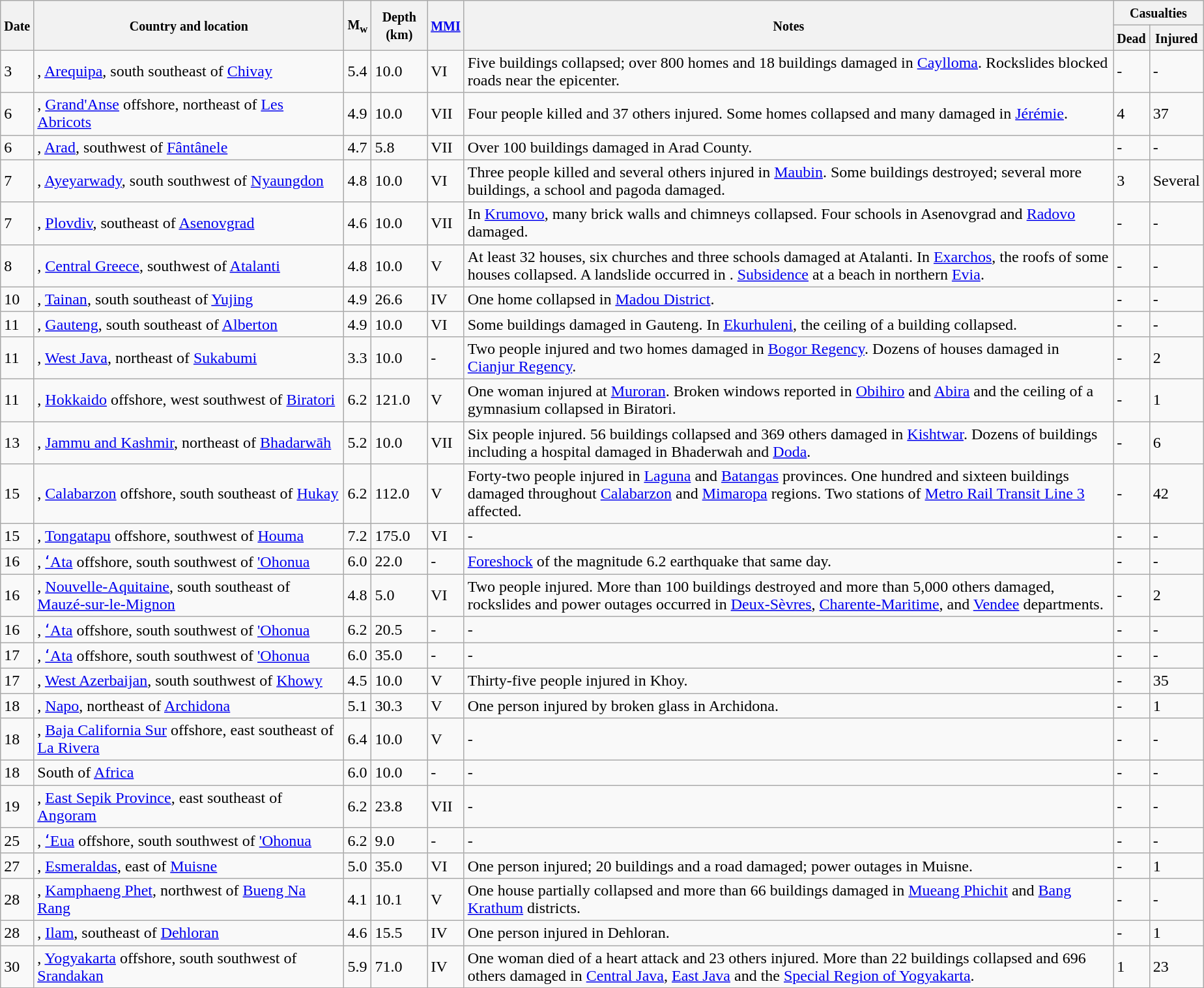<table class="wikitable sortable" style="border:1px black;  margin-left:1em;">
<tr>
<th rowspan="2"><small>Date</small></th>
<th rowspan="2" style="width: 310px"><small>Country and location</small></th>
<th rowspan="2"><small>M<sub>w</sub></small></th>
<th rowspan="2"><small>Depth (km)</small></th>
<th rowspan="2"><small><a href='#'>MMI</a></small></th>
<th rowspan="2" class="unsortable"><small>Notes</small></th>
<th colspan="2"><small>Casualties</small></th>
</tr>
<tr>
<th><small>Dead</small></th>
<th><small>Injured</small></th>
</tr>
<tr>
<td>3</td>
<td>, <a href='#'>Arequipa</a>,  south southeast of <a href='#'>Chivay</a></td>
<td>5.4</td>
<td>10.0</td>
<td>VI</td>
<td>Five buildings collapsed; over 800 homes and 18 buildings damaged in <a href='#'>Caylloma</a>. Rockslides blocked roads near the epicenter.</td>
<td>-</td>
<td>-</td>
</tr>
<tr>
<td>6</td>
<td>, <a href='#'>Grand'Anse</a> offshore,  northeast of <a href='#'>Les Abricots</a></td>
<td>4.9</td>
<td>10.0</td>
<td>VII</td>
<td>Four people killed and 37 others injured. Some homes collapsed and many damaged in <a href='#'>Jérémie</a>.</td>
<td>4</td>
<td>37</td>
</tr>
<tr>
<td>6</td>
<td>, <a href='#'>Arad</a>,  southwest of <a href='#'>Fântânele</a></td>
<td>4.7</td>
<td>5.8</td>
<td>VII</td>
<td>Over 100 buildings damaged in Arad County.</td>
<td>-</td>
<td>-</td>
</tr>
<tr>
<td>7</td>
<td>, <a href='#'>Ayeyarwady</a>,  south southwest of <a href='#'>Nyaungdon</a></td>
<td>4.8</td>
<td>10.0</td>
<td>VI</td>
<td>Three people killed and several others injured in <a href='#'>Maubin</a>. Some buildings destroyed; several more buildings, a school and pagoda damaged.</td>
<td>3</td>
<td>Several</td>
</tr>
<tr>
<td>7</td>
<td>, <a href='#'>Plovdiv</a>,  southeast of <a href='#'>Asenovgrad</a></td>
<td>4.6</td>
<td>10.0</td>
<td>VII</td>
<td>In <a href='#'>Krumovo</a>, many brick walls and chimneys collapsed. Four schools in Asenovgrad and <a href='#'>Radovo</a> damaged.</td>
<td>-</td>
<td>-</td>
</tr>
<tr>
<td>8</td>
<td>, <a href='#'>Central Greece</a>,  southwest of <a href='#'>Atalanti</a></td>
<td>4.8</td>
<td>10.0</td>
<td>V</td>
<td>At least 32 houses, six churches and three schools damaged at Atalanti. In <a href='#'>Exarchos</a>, the roofs of some houses collapsed. A landslide occurred in . <a href='#'>Subsidence</a> at a beach in northern <a href='#'>Evia</a>.</td>
<td>-</td>
<td>-</td>
</tr>
<tr>
<td>10</td>
<td>, <a href='#'>Tainan</a>,  south southeast of <a href='#'>Yujing</a></td>
<td>4.9</td>
<td>26.6</td>
<td>IV</td>
<td>One home collapsed in <a href='#'>Madou District</a>.</td>
<td>-</td>
<td>-</td>
</tr>
<tr>
<td>11</td>
<td>, <a href='#'>Gauteng</a>,  south southeast of <a href='#'>Alberton</a></td>
<td>4.9</td>
<td>10.0</td>
<td>VI</td>
<td>Some buildings damaged in Gauteng. In <a href='#'>Ekurhuleni</a>, the ceiling of a building collapsed.</td>
<td>-</td>
<td>-</td>
</tr>
<tr>
<td>11</td>
<td>, <a href='#'>West Java</a>,  northeast of <a href='#'>Sukabumi</a></td>
<td>3.3</td>
<td>10.0</td>
<td>-</td>
<td>Two people injured and two homes damaged in <a href='#'>Bogor Regency</a>. Dozens of houses damaged in <a href='#'>Cianjur Regency</a>.</td>
<td>-</td>
<td>2</td>
</tr>
<tr>
<td>11</td>
<td>, <a href='#'>Hokkaido</a> offshore,  west southwest of <a href='#'>Biratori</a></td>
<td>6.2</td>
<td>121.0</td>
<td>V</td>
<td>One woman injured at <a href='#'>Muroran</a>. Broken windows reported in <a href='#'>Obihiro</a> and <a href='#'>Abira</a> and the ceiling of a gymnasium collapsed in Biratori.</td>
<td>-</td>
<td>1</td>
</tr>
<tr>
<td>13</td>
<td>, <a href='#'>Jammu and Kashmir</a>,  northeast of <a href='#'>Bhadarwāh</a></td>
<td>5.2</td>
<td>10.0</td>
<td>VII</td>
<td>Six people injured. 56 buildings collapsed and 369 others damaged in <a href='#'>Kishtwar</a>. Dozens of buildings including a hospital damaged in Bhaderwah and <a href='#'>Doda</a>.</td>
<td>-</td>
<td>6</td>
</tr>
<tr>
<td>15</td>
<td>, <a href='#'>Calabarzon</a> offshore,  south southeast of <a href='#'>Hukay</a></td>
<td>6.2</td>
<td>112.0</td>
<td>V</td>
<td>Forty-two people injured in <a href='#'>Laguna</a> and <a href='#'>Batangas</a> provinces. One hundred and sixteen buildings damaged throughout <a href='#'>Calabarzon</a> and <a href='#'>Mimaropa</a> regions. Two stations of <a href='#'>Metro Rail Transit Line 3</a> affected.</td>
<td>-</td>
<td>42</td>
</tr>
<tr>
<td>15</td>
<td>, <a href='#'>Tongatapu</a> offshore,  southwest of <a href='#'>Houma</a></td>
<td>7.2</td>
<td>175.0</td>
<td>VI</td>
<td>-</td>
<td>-</td>
<td>-</td>
</tr>
<tr>
<td>16</td>
<td>, <a href='#'>ʻAta</a> offshore,  south southwest of <a href='#'>'Ohonua</a></td>
<td>6.0</td>
<td>22.0</td>
<td>-</td>
<td><a href='#'>Foreshock</a> of the magnitude 6.2 earthquake that same day.</td>
<td>-</td>
<td>-</td>
</tr>
<tr>
<td>16</td>
<td>, <a href='#'>Nouvelle-Aquitaine</a>,  south southeast of <a href='#'>Mauzé-sur-le-Mignon</a></td>
<td>4.8</td>
<td>5.0</td>
<td>VI</td>
<td>Two people injured. More than 100 buildings destroyed and more than 5,000 others damaged, rockslides and power outages occurred in <a href='#'>Deux-Sèvres</a>, <a href='#'>Charente-Maritime</a>, and <a href='#'>Vendee</a> departments.</td>
<td>-</td>
<td>2</td>
</tr>
<tr>
<td>16</td>
<td>, <a href='#'>ʻAta</a> offshore,  south southwest of <a href='#'>'Ohonua</a></td>
<td>6.2</td>
<td>20.5</td>
<td>-</td>
<td>-</td>
<td>-</td>
<td>-</td>
</tr>
<tr>
<td>17</td>
<td>, <a href='#'>ʻAta</a> offshore,  south southwest of <a href='#'>'Ohonua</a></td>
<td>6.0</td>
<td>35.0</td>
<td>-</td>
<td>-</td>
<td>-</td>
<td>-</td>
</tr>
<tr>
<td>17</td>
<td>, <a href='#'>West Azerbaijan</a>,  south southwest of <a href='#'>Khowy</a></td>
<td>4.5</td>
<td>10.0</td>
<td>V</td>
<td>Thirty-five people injured in Khoy.</td>
<td>-</td>
<td>35</td>
</tr>
<tr>
<td>18</td>
<td>, <a href='#'>Napo</a>,  northeast of <a href='#'>Archidona</a></td>
<td>5.1</td>
<td>30.3</td>
<td>V</td>
<td>One person injured by broken glass in Archidona.</td>
<td>-</td>
<td>1</td>
</tr>
<tr>
<td>18</td>
<td>, <a href='#'>Baja California Sur</a> offshore,  east southeast of <a href='#'>La Rivera</a></td>
<td>6.4</td>
<td>10.0</td>
<td>V</td>
<td>-</td>
<td>-</td>
<td>-</td>
</tr>
<tr>
<td>18</td>
<td>South of <a href='#'>Africa</a></td>
<td>6.0</td>
<td>10.0</td>
<td>-</td>
<td>-</td>
<td>-</td>
<td>-</td>
</tr>
<tr>
<td>19</td>
<td>, <a href='#'>East Sepik Province</a>,  east southeast of <a href='#'>Angoram</a></td>
<td>6.2</td>
<td>23.8</td>
<td>VII</td>
<td>-</td>
<td>-</td>
<td>-</td>
</tr>
<tr>
<td>25</td>
<td>, <a href='#'>ʻEua</a> offshore,  south southwest of <a href='#'>'Ohonua</a></td>
<td>6.2</td>
<td>9.0</td>
<td>-</td>
<td>-</td>
<td>-</td>
<td>-</td>
</tr>
<tr>
<td>27</td>
<td>, <a href='#'>Esmeraldas</a>,  east of <a href='#'>Muisne</a></td>
<td>5.0</td>
<td>35.0</td>
<td>VI</td>
<td>One person injured; 20 buildings and a road damaged; power outages in Muisne.</td>
<td>-</td>
<td>1</td>
</tr>
<tr>
<td>28</td>
<td>, <a href='#'>Kamphaeng Phet</a>,  northwest of <a href='#'>Bueng Na Rang</a></td>
<td>4.1</td>
<td>10.1</td>
<td>V</td>
<td>One house partially collapsed and more than 66 buildings damaged in <a href='#'>Mueang Phichit</a> and <a href='#'>Bang Krathum</a> districts.</td>
<td>-</td>
<td>-</td>
</tr>
<tr>
<td>28</td>
<td>, <a href='#'>Ilam</a>,  southeast of <a href='#'>Dehloran</a></td>
<td>4.6</td>
<td>15.5</td>
<td>IV</td>
<td>One person injured in Dehloran.</td>
<td>-</td>
<td>1</td>
</tr>
<tr>
<td>30</td>
<td>, <a href='#'>Yogyakarta</a> offshore,  south southwest of <a href='#'>Srandakan</a></td>
<td>5.9</td>
<td>71.0</td>
<td>IV</td>
<td>One woman died of a heart attack and 23 others injured. More than 22 buildings collapsed and 696 others damaged in <a href='#'>Central Java</a>, <a href='#'>East Java</a> and the <a href='#'>Special Region of Yogyakarta</a>.</td>
<td>1</td>
<td>23</td>
</tr>
<tr>
</tr>
</table>
